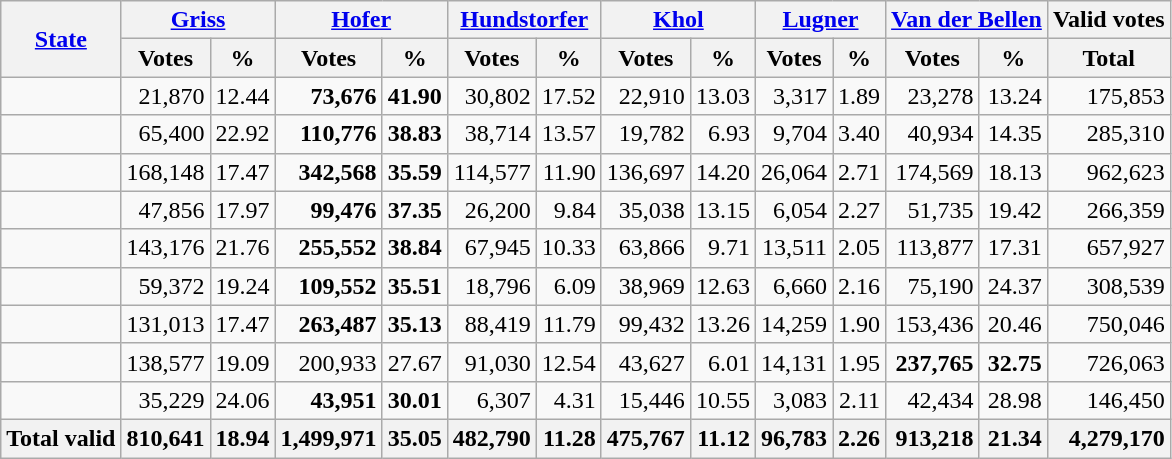<table class="wikitable sortable" style="text-align:right">
<tr>
<th rowspan="2"><a href='#'>State</a></th>
<th colspan="2"><a href='#'>Griss</a></th>
<th colspan="2"><a href='#'>Hofer</a></th>
<th colspan="2"><a href='#'>Hundstorfer</a></th>
<th colspan="2"><a href='#'>Khol</a></th>
<th colspan="2"><a href='#'>Lugner</a></th>
<th colspan="2"><a href='#'>Van der Bellen</a></th>
<th>Valid votes</th>
</tr>
<tr>
<th>Votes</th>
<th>%</th>
<th>Votes</th>
<th>%</th>
<th>Votes</th>
<th>%</th>
<th>Votes</th>
<th>%</th>
<th>Votes</th>
<th>%</th>
<th>Votes</th>
<th>%</th>
<th>Total</th>
</tr>
<tr>
<td style="text-align:left"></td>
<td>21,870</td>
<td>12.44</td>
<td><strong>73,676</strong></td>
<td><strong>41.90</strong></td>
<td>30,802</td>
<td>17.52</td>
<td>22,910</td>
<td>13.03</td>
<td>3,317</td>
<td>1.89</td>
<td>23,278</td>
<td>13.24</td>
<td>175,853</td>
</tr>
<tr>
<td style="text-align:left"></td>
<td>65,400</td>
<td>22.92</td>
<td><strong>110,776</strong></td>
<td><strong>38.83</strong></td>
<td>38,714</td>
<td>13.57</td>
<td>19,782</td>
<td>6.93</td>
<td>9,704</td>
<td>3.40</td>
<td>40,934</td>
<td>14.35</td>
<td>285,310</td>
</tr>
<tr>
<td style="text-align:left"></td>
<td>168,148</td>
<td>17.47</td>
<td><strong>342,568</strong></td>
<td><strong>35.59</strong></td>
<td>114,577</td>
<td>11.90</td>
<td>136,697</td>
<td>14.20</td>
<td>26,064</td>
<td>2.71</td>
<td>174,569</td>
<td>18.13</td>
<td>962,623</td>
</tr>
<tr>
<td style="text-align:left"></td>
<td>47,856</td>
<td>17.97</td>
<td><strong>99,476</strong></td>
<td><strong>37.35</strong></td>
<td>26,200</td>
<td>9.84</td>
<td>35,038</td>
<td>13.15</td>
<td>6,054</td>
<td>2.27</td>
<td>51,735</td>
<td>19.42</td>
<td>266,359</td>
</tr>
<tr>
<td style="text-align:left"></td>
<td>143,176</td>
<td>21.76</td>
<td><strong>255,552</strong></td>
<td><strong>38.84</strong></td>
<td>67,945</td>
<td>10.33</td>
<td>63,866</td>
<td>9.71</td>
<td>13,511</td>
<td>2.05</td>
<td>113,877</td>
<td>17.31</td>
<td>657,927</td>
</tr>
<tr>
<td style="text-align:left"></td>
<td>59,372</td>
<td>19.24</td>
<td><strong>109,552</strong></td>
<td><strong>35.51</strong></td>
<td>18,796</td>
<td>6.09</td>
<td>38,969</td>
<td>12.63</td>
<td>6,660</td>
<td>2.16</td>
<td>75,190</td>
<td>24.37</td>
<td>308,539</td>
</tr>
<tr>
<td style="text-align:left"></td>
<td>131,013</td>
<td>17.47</td>
<td><strong>263,487</strong></td>
<td><strong>35.13</strong></td>
<td>88,419</td>
<td>11.79</td>
<td>99,432</td>
<td>13.26</td>
<td>14,259</td>
<td>1.90</td>
<td>153,436</td>
<td>20.46</td>
<td>750,046</td>
</tr>
<tr>
<td style="text-align:left"></td>
<td>138,577</td>
<td>19.09</td>
<td>200,933</td>
<td>27.67</td>
<td>91,030</td>
<td>12.54</td>
<td>43,627</td>
<td>6.01</td>
<td>14,131</td>
<td>1.95</td>
<td><strong>237,765</strong></td>
<td><strong>32.75</strong></td>
<td>726,063</td>
</tr>
<tr>
<td style="text-align:left"></td>
<td>35,229</td>
<td>24.06</td>
<td><strong>43,951</strong></td>
<td><strong>30.01</strong></td>
<td>6,307</td>
<td>4.31</td>
<td>15,446</td>
<td>10.55</td>
<td>3,083</td>
<td>2.11</td>
<td>42,434</td>
<td>28.98</td>
<td>146,450</td>
</tr>
<tr>
<th style="text-align:left">Total valid</th>
<th style="text-align:right">810,641</th>
<th style="text-align:right">18.94</th>
<th style="text-align:right">1,499,971</th>
<th style="text-align:right">35.05</th>
<th style="text-align:right">482,790</th>
<th style="text-align:right">11.28</th>
<th style="text-align:right">475,767</th>
<th style="text-align:right">11.12</th>
<th style="text-align:right">96,783</th>
<th style="text-align:right">2.26</th>
<th style="text-align:right">913,218</th>
<th style="text-align:right">21.34</th>
<th style="text-align:right">4,279,170</th>
</tr>
</table>
